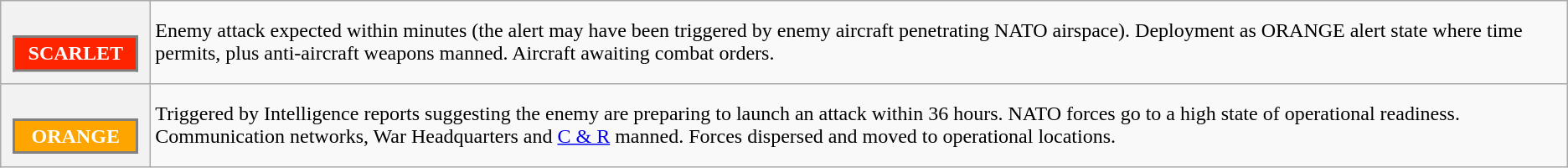<table class="wikitable">
<tr>
<th><br><table class="wikitable" style="width: 100px; border: 2px solid grey; margin: 6px;">
<tr>
<th style="background: #FF2400; color: white;">SCARLET</th>
</tr>
</table>
</th>
<td>Enemy attack expected within minutes (the alert may have been triggered by enemy aircraft penetrating NATO airspace).  Deployment as ORANGE alert state where time permits, plus anti-aircraft weapons manned.  Aircraft awaiting combat orders.</td>
</tr>
<tr>
<th><br><table class="wikitable" style="width: 100px; border: 2px solid grey; margin: 6px;">
<tr>
<th style="background: orange; color: white;">ORANGE</th>
</tr>
</table>
</th>
<td>Triggered by Intelligence reports suggesting the enemy are preparing to launch an attack within 36 hours.  NATO forces go to a high state of operational readiness.  Communication networks, War Headquarters and <a href='#'>C & R</a> manned.  Forces dispersed and moved to operational locations.</td>
</tr>
</table>
